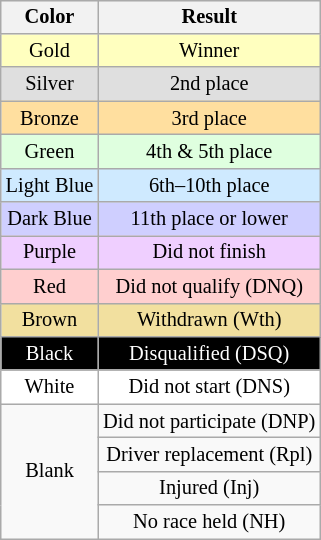<table style="margin-right:0; font-size:85%; text-align:center;" class="wikitable" align="right">
<tr>
<th>Color</th>
<th>Result</th>
</tr>
<tr style="background:#FFFFBF;">
<td>Gold</td>
<td>Winner</td>
</tr>
<tr style="background:#DFDFDF;">
<td>Silver</td>
<td>2nd place</td>
</tr>
<tr style="background:#FFDF9F;">
<td>Bronze</td>
<td>3rd place</td>
</tr>
<tr style="background:#DFFFDF;">
<td>Green</td>
<td>4th & 5th place</td>
</tr>
<tr style="background:#CFEAFF;">
<td>Light Blue</td>
<td>6th–10th place</td>
</tr>
<tr style="background:#CFCFFF;">
<td>Dark Blue</td>
<td>11th place or lower</td>
</tr>
<tr style="background:#EFCFFF;">
<td>Purple</td>
<td>Did not finish</td>
</tr>
<tr style="background:#FFCFCF;">
<td>Red</td>
<td>Did not qualify (DNQ)</td>
</tr>
<tr style="background:#F2E09F;">
<td>Brown</td>
<td>Withdrawn (Wth)</td>
</tr>
<tr style="background:#000000; color:white;">
<td>Black</td>
<td>Disqualified (DSQ)</td>
</tr>
<tr style="background:#FFFFFF;">
<td>White</td>
<td>Did not start (DNS)</td>
</tr>
<tr>
<td rowspan="4">Blank</td>
<td>Did not participate (DNP)</td>
</tr>
<tr>
<td>Driver replacement (Rpl)</td>
</tr>
<tr>
<td>Injured (Inj)</td>
</tr>
<tr>
<td>No race held (NH)</td>
</tr>
</table>
